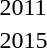<table>
<tr>
<td rowspan=2>2011<br></td>
<td rowspan=2></td>
<td rowspan=2></td>
<td></td>
</tr>
<tr>
<td></td>
</tr>
<tr>
<td rowspan=2>2015<br></td>
<td rowspan=2></td>
<td rowspan=2></td>
<td></td>
</tr>
<tr>
<td></td>
</tr>
</table>
